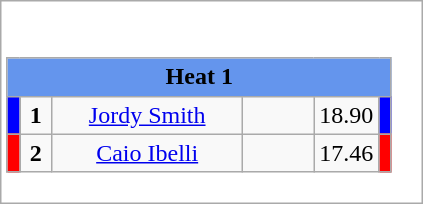<table class="wikitable" style="background:#fff;">
<tr>
<td><div><br><table class="wikitable">
<tr>
<td colspan="6"  style="text-align:center; background:#6495ed;"><strong>Heat 1</strong></td>
</tr>
<tr>
<td style="width:01px; background: #00f;"></td>
<td style="width:14px; text-align:center;"><strong>1</strong></td>
<td style="width:120px; text-align:center;"><a href='#'>Jordy Smith</a></td>
<td style="width:40px; text-align:center;"></td>
<td style="width:20px; text-align:center;">18.90</td>
<td style="width:01px; background: #00f;"></td>
</tr>
<tr>
<td style="width:01px; background: #f00;"></td>
<td style="width:14px; text-align:center;"><strong>2</strong></td>
<td style="width:120px; text-align:center;"><a href='#'>Caio Ibelli</a></td>
<td style="width:40px; text-align:center;"></td>
<td style="width:20px; text-align:center;">17.46</td>
<td style="width:01px; background: #f00;"></td>
</tr>
</table>
</div></td>
</tr>
</table>
